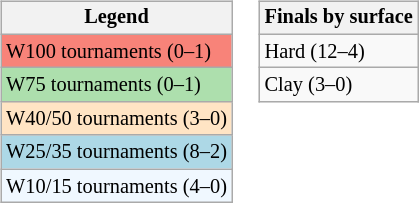<table>
<tr valign=top>
<td><br><table class=wikitable style="font-size:85%">
<tr>
<th>Legend</th>
</tr>
<tr style="background:#f88379;">
<td>W100 tournaments (0–1)</td>
</tr>
<tr style="background:#addfad;">
<td>W75 tournaments (0–1)</td>
</tr>
<tr style="background:#ffe4c4;">
<td>W40/50 tournaments (3–0)</td>
</tr>
<tr style="background:lightblue;">
<td>W25/35 tournaments (8–2)</td>
</tr>
<tr style="background:#f0f8ff;">
<td>W10/15 tournaments (4–0)</td>
</tr>
</table>
</td>
<td><br><table class=wikitable style="font-size:85%">
<tr>
<th>Finals by surface</th>
</tr>
<tr>
<td>Hard (12–4)</td>
</tr>
<tr>
<td>Clay (3–0)</td>
</tr>
</table>
</td>
</tr>
</table>
